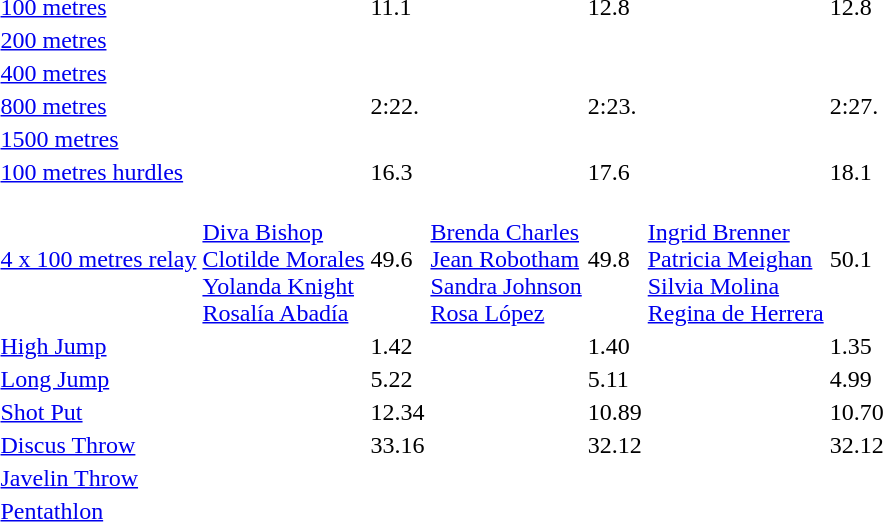<table>
<tr>
<td><a href='#'>100 metres</a></td>
<td></td>
<td>11.1</td>
<td></td>
<td>12.8</td>
<td></td>
<td>12.8</td>
</tr>
<tr>
<td><a href='#'>200 metres</a></td>
<td></td>
<td></td>
<td></td>
<td></td>
<td></td>
<td></td>
</tr>
<tr>
<td><a href='#'>400 metres</a></td>
<td></td>
<td></td>
<td></td>
<td></td>
<td></td>
<td></td>
</tr>
<tr>
<td><a href='#'>800 metres</a></td>
<td></td>
<td>2:22.</td>
<td></td>
<td>2:23.</td>
<td></td>
<td>2:27.</td>
</tr>
<tr>
<td><a href='#'>1500 metres</a></td>
<td></td>
<td></td>
<td></td>
<td></td>
<td></td>
<td></td>
</tr>
<tr>
<td><a href='#'>100 metres hurdles</a></td>
<td></td>
<td>16.3</td>
<td></td>
<td>17.6</td>
<td></td>
<td>18.1</td>
</tr>
<tr>
<td><a href='#'>4 x 100 metres relay</a></td>
<td> <br> <a href='#'>Diva Bishop</a> <br> <a href='#'>Clotilde Morales</a> <br> <a href='#'>Yolanda Knight</a> <br> <a href='#'>Rosalía Abadía</a></td>
<td>49.6</td>
<td> <br> <a href='#'>Brenda Charles</a> <br> <a href='#'>Jean Robotham</a> <br> <a href='#'>Sandra Johnson</a> <br> <a href='#'>Rosa López</a></td>
<td>49.8</td>
<td> <br> <a href='#'>Ingrid Brenner</a> <br> <a href='#'>Patricia Meighan</a> <br> <a href='#'>Silvia Molina</a> <br> <a href='#'>Regina de Herrera</a></td>
<td>50.1</td>
</tr>
<tr>
<td><a href='#'>High Jump</a></td>
<td></td>
<td>1.42</td>
<td></td>
<td>1.40</td>
<td></td>
<td>1.35</td>
</tr>
<tr>
<td><a href='#'>Long Jump</a></td>
<td></td>
<td>5.22</td>
<td></td>
<td>5.11</td>
<td></td>
<td>4.99</td>
</tr>
<tr>
<td><a href='#'>Shot Put</a></td>
<td></td>
<td>12.34</td>
<td></td>
<td>10.89</td>
<td></td>
<td>10.70</td>
</tr>
<tr>
<td><a href='#'>Discus Throw</a></td>
<td></td>
<td>33.16</td>
<td></td>
<td>32.12</td>
<td></td>
<td>32.12</td>
</tr>
<tr>
<td><a href='#'>Javelin Throw</a></td>
<td></td>
<td></td>
<td></td>
<td></td>
<td></td>
<td></td>
</tr>
<tr>
<td><a href='#'>Pentathlon</a></td>
<td></td>
<td></td>
<td></td>
<td></td>
<td></td>
<td></td>
</tr>
</table>
